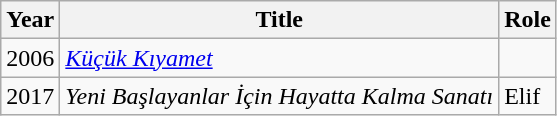<table class="wikitable" sortable>
<tr>
<th>Year</th>
<th>Title</th>
<th>Role</th>
</tr>
<tr>
<td>2006</td>
<td><em><a href='#'>Küçük Kıyamet</a></em></td>
<td></td>
</tr>
<tr>
<td>2017</td>
<td><em>Yeni Başlayanlar İçin Hayatta Kalma Sanatı</em></td>
<td>Elif</td>
</tr>
</table>
